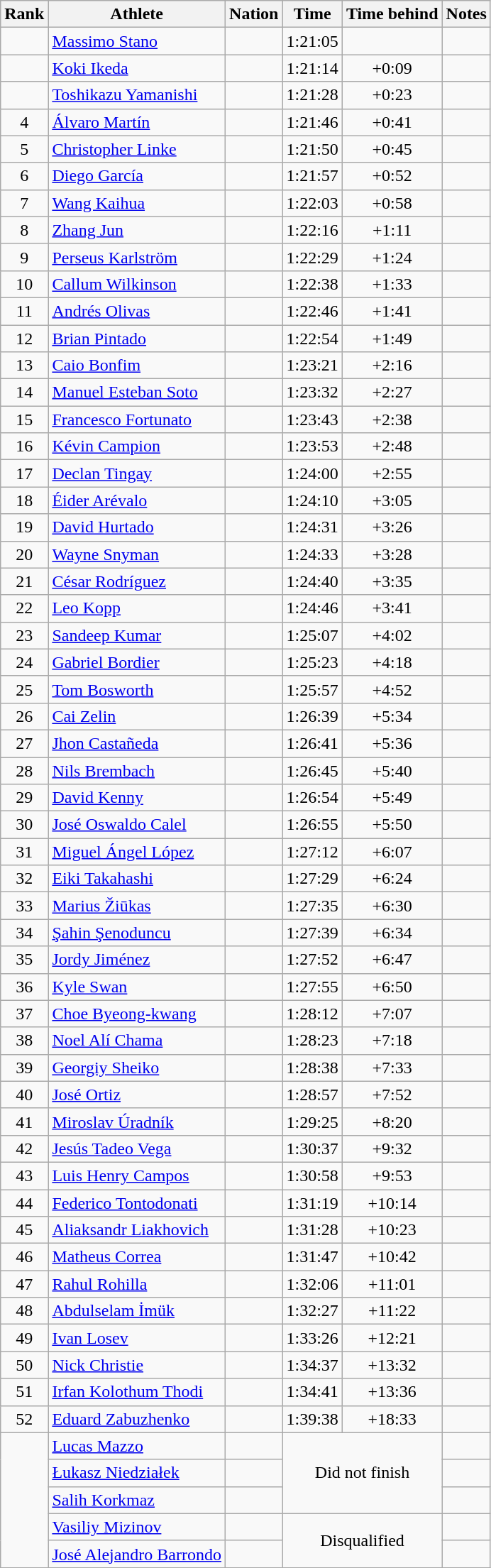<table class="wikitable sortable" style="text-align:center">
<tr>
<th>Rank</th>
<th>Athlete</th>
<th>Nation</th>
<th>Time</th>
<th>Time behind</th>
<th>Notes</th>
</tr>
<tr>
<td></td>
<td align=left><a href='#'>Massimo Stano</a></td>
<td align=left></td>
<td>1:21:05</td>
<td></td>
<td></td>
</tr>
<tr>
<td></td>
<td align=left><a href='#'>Koki Ikeda</a></td>
<td align=left></td>
<td>1:21:14</td>
<td>+0:09</td>
<td></td>
</tr>
<tr>
<td></td>
<td align=left><a href='#'>Toshikazu Yamanishi</a></td>
<td align=left></td>
<td>1:21:28</td>
<td>+0:23</td>
<td></td>
</tr>
<tr>
<td>4</td>
<td align=left><a href='#'>Álvaro Martín</a></td>
<td align=left></td>
<td>1:21:46</td>
<td>+0:41</td>
<td></td>
</tr>
<tr>
<td>5</td>
<td align=left><a href='#'>Christopher Linke</a></td>
<td align=left></td>
<td>1:21:50</td>
<td>+0:45</td>
<td></td>
</tr>
<tr>
<td>6</td>
<td align=left><a href='#'>Diego García</a></td>
<td align=left></td>
<td>1:21:57</td>
<td>+0:52</td>
<td></td>
</tr>
<tr>
<td>7</td>
<td align=left><a href='#'>Wang Kaihua</a></td>
<td align=left></td>
<td>1:22:03</td>
<td>+0:58</td>
<td></td>
</tr>
<tr>
<td>8</td>
<td align=left><a href='#'>Zhang Jun</a></td>
<td align=left></td>
<td>1:22:16</td>
<td>+1:11</td>
<td></td>
</tr>
<tr>
<td>9</td>
<td align=left><a href='#'>Perseus Karlström</a></td>
<td align=left></td>
<td>1:22:29</td>
<td>+1:24</td>
<td></td>
</tr>
<tr>
<td>10</td>
<td align=left><a href='#'>Callum Wilkinson</a></td>
<td align=left></td>
<td>1:22:38</td>
<td>+1:33</td>
<td></td>
</tr>
<tr>
<td>11</td>
<td align=left><a href='#'>Andrés Olivas</a></td>
<td align=left></td>
<td>1:22:46</td>
<td>+1:41</td>
<td></td>
</tr>
<tr>
<td>12</td>
<td align=left><a href='#'>Brian Pintado</a></td>
<td align=left></td>
<td>1:22:54</td>
<td>+1:49</td>
<td></td>
</tr>
<tr>
<td>13</td>
<td align=left><a href='#'>Caio Bonfim</a></td>
<td align=left></td>
<td>1:23:21</td>
<td>+2:16</td>
<td></td>
</tr>
<tr>
<td>14</td>
<td align=left><a href='#'>Manuel Esteban Soto</a></td>
<td align=left></td>
<td>1:23:32</td>
<td>+2:27</td>
<td></td>
</tr>
<tr>
<td>15</td>
<td align=left><a href='#'>Francesco Fortunato</a></td>
<td align=left></td>
<td>1:23:43</td>
<td>+2:38</td>
<td></td>
</tr>
<tr>
<td>16</td>
<td align=left><a href='#'>Kévin Campion</a></td>
<td align=left></td>
<td>1:23:53</td>
<td>+2:48</td>
<td></td>
</tr>
<tr>
<td>17</td>
<td align=left><a href='#'>Declan Tingay</a></td>
<td align=left></td>
<td>1:24:00</td>
<td>+2:55</td>
<td></td>
</tr>
<tr>
<td>18</td>
<td align=left><a href='#'>Éider Arévalo</a></td>
<td align=left></td>
<td>1:24:10</td>
<td>+3:05</td>
<td></td>
</tr>
<tr>
<td>19</td>
<td align=left><a href='#'>David Hurtado</a></td>
<td align=left></td>
<td>1:24:31</td>
<td>+3:26</td>
<td></td>
</tr>
<tr>
<td>20</td>
<td align=left><a href='#'>Wayne Snyman</a></td>
<td align=left></td>
<td>1:24:33</td>
<td>+3:28</td>
<td></td>
</tr>
<tr>
<td>21</td>
<td align=left><a href='#'>César Rodríguez</a></td>
<td align=left></td>
<td>1:24:40</td>
<td>+3:35</td>
<td></td>
</tr>
<tr>
<td>22</td>
<td align=left><a href='#'>Leo Kopp</a></td>
<td align=left></td>
<td>1:24:46</td>
<td>+3:41</td>
<td></td>
</tr>
<tr>
<td>23</td>
<td align=left><a href='#'>Sandeep Kumar</a></td>
<td align=left></td>
<td>1:25:07</td>
<td>+4:02</td>
<td></td>
</tr>
<tr>
<td>24</td>
<td align=left><a href='#'>Gabriel Bordier</a></td>
<td align=left></td>
<td>1:25:23</td>
<td>+4:18</td>
<td></td>
</tr>
<tr>
<td>25</td>
<td align=left><a href='#'>Tom Bosworth</a></td>
<td align=left></td>
<td>1:25:57</td>
<td>+4:52</td>
<td></td>
</tr>
<tr>
<td>26</td>
<td align=left><a href='#'>Cai Zelin</a></td>
<td align=left></td>
<td>1:26:39</td>
<td>+5:34</td>
<td></td>
</tr>
<tr>
<td>27</td>
<td align=left><a href='#'>Jhon Castañeda</a></td>
<td align=left></td>
<td>1:26:41</td>
<td>+5:36</td>
<td></td>
</tr>
<tr>
<td>28</td>
<td align=left><a href='#'>Nils Brembach</a></td>
<td align=left></td>
<td>1:26:45</td>
<td>+5:40</td>
<td></td>
</tr>
<tr>
<td>29</td>
<td align=left><a href='#'>David Kenny</a></td>
<td align=left></td>
<td>1:26:54</td>
<td>+5:49</td>
<td></td>
</tr>
<tr>
<td>30</td>
<td align=left><a href='#'>José Oswaldo Calel</a></td>
<td align=left></td>
<td>1:26:55</td>
<td>+5:50</td>
<td></td>
</tr>
<tr>
<td>31</td>
<td align=left><a href='#'>Miguel Ángel López</a></td>
<td align=left></td>
<td>1:27:12</td>
<td>+6:07</td>
<td></td>
</tr>
<tr>
<td>32</td>
<td align=left><a href='#'>Eiki Takahashi</a></td>
<td align=left></td>
<td>1:27:29</td>
<td>+6:24</td>
<td></td>
</tr>
<tr>
<td>33</td>
<td align=left><a href='#'>Marius Žiūkas</a></td>
<td align=left></td>
<td>1:27:35</td>
<td>+6:30</td>
<td></td>
</tr>
<tr>
<td>34</td>
<td align=left><a href='#'>Şahin Şenoduncu</a></td>
<td align=left></td>
<td>1:27:39</td>
<td>+6:34</td>
<td></td>
</tr>
<tr>
<td>35</td>
<td align=left><a href='#'>Jordy Jiménez</a></td>
<td align=left></td>
<td>1:27:52</td>
<td>+6:47</td>
<td></td>
</tr>
<tr>
<td>36</td>
<td align=left><a href='#'>Kyle Swan</a></td>
<td align=left></td>
<td>1:27:55</td>
<td>+6:50</td>
<td></td>
</tr>
<tr>
<td>37</td>
<td align=left><a href='#'>Choe Byeong-kwang</a></td>
<td align=left></td>
<td>1:28:12</td>
<td>+7:07</td>
<td></td>
</tr>
<tr>
<td>38</td>
<td align=left><a href='#'>Noel Alí Chama</a></td>
<td align=left></td>
<td>1:28:23</td>
<td>+7:18</td>
<td></td>
</tr>
<tr>
<td>39</td>
<td align=left><a href='#'>Georgiy Sheiko</a></td>
<td align=left></td>
<td>1:28:38</td>
<td>+7:33</td>
<td></td>
</tr>
<tr>
<td>40</td>
<td align=left><a href='#'>José Ortiz</a></td>
<td align=left></td>
<td>1:28:57</td>
<td>+7:52</td>
<td></td>
</tr>
<tr>
<td>41</td>
<td align=left><a href='#'>Miroslav Úradník</a></td>
<td align=left></td>
<td>1:29:25</td>
<td>+8:20</td>
<td></td>
</tr>
<tr>
<td>42</td>
<td align=left><a href='#'>Jesús Tadeo Vega</a></td>
<td align=left></td>
<td>1:30:37</td>
<td>+9:32</td>
<td></td>
</tr>
<tr>
<td>43</td>
<td align=left><a href='#'>Luis Henry Campos</a></td>
<td align=left></td>
<td>1:30:58</td>
<td>+9:53</td>
<td></td>
</tr>
<tr>
<td>44</td>
<td align=left><a href='#'>Federico Tontodonati</a></td>
<td align=left></td>
<td>1:31:19</td>
<td>+10:14</td>
<td></td>
</tr>
<tr>
<td>45</td>
<td align=left><a href='#'>Aliaksandr Liakhovich</a></td>
<td align=left></td>
<td>1:31:28</td>
<td>+10:23</td>
<td></td>
</tr>
<tr>
<td>46</td>
<td align=left><a href='#'>Matheus Correa</a></td>
<td align=left></td>
<td>1:31:47</td>
<td>+10:42</td>
<td></td>
</tr>
<tr>
<td>47</td>
<td align=left><a href='#'>Rahul Rohilla</a></td>
<td align=left></td>
<td>1:32:06</td>
<td>+11:01</td>
<td></td>
</tr>
<tr>
<td>48</td>
<td align=left><a href='#'>Abdulselam İmük</a></td>
<td align=left></td>
<td>1:32:27</td>
<td>+11:22</td>
<td></td>
</tr>
<tr>
<td>49</td>
<td align=left><a href='#'>Ivan Losev</a></td>
<td align=left></td>
<td>1:33:26</td>
<td>+12:21</td>
<td></td>
</tr>
<tr>
<td>50</td>
<td align=left><a href='#'>Nick Christie</a></td>
<td align=left></td>
<td>1:34:37</td>
<td>+13:32</td>
<td></td>
</tr>
<tr>
<td>51</td>
<td align=left><a href='#'>Irfan Kolothum Thodi</a></td>
<td align=left></td>
<td>1:34:41</td>
<td>+13:36</td>
<td></td>
</tr>
<tr>
<td>52</td>
<td align=left><a href='#'>Eduard Zabuzhenko</a></td>
<td align=left></td>
<td>1:39:38</td>
<td>+18:33</td>
<td></td>
</tr>
<tr>
<td rowspan=5></td>
<td align=left><a href='#'>Lucas Mazzo</a></td>
<td align=left></td>
<td colspan=2 rowspan=3>Did not finish</td>
<td></td>
</tr>
<tr>
<td align=left><a href='#'>Łukasz Niedziałek</a></td>
<td align=left></td>
<td></td>
</tr>
<tr>
<td align=left><a href='#'>Salih Korkmaz</a></td>
<td align=left></td>
<td></td>
</tr>
<tr>
<td align=left><a href='#'>Vasiliy Mizinov</a></td>
<td align=left></td>
<td colspan=2 rowspan=2>Disqualified</td>
<td></td>
</tr>
<tr>
<td align=left><a href='#'>José Alejandro Barrondo</a></td>
<td align=left></td>
<td></td>
</tr>
</table>
